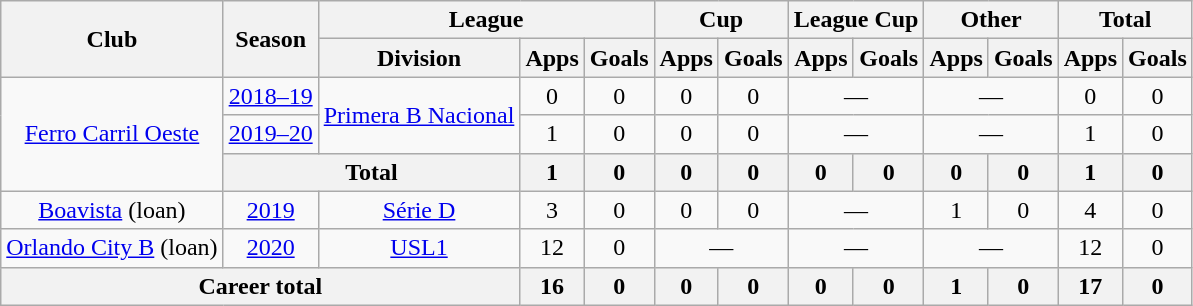<table class="wikitable" style="text-align:center">
<tr>
<th rowspan="2">Club</th>
<th rowspan="2">Season</th>
<th colspan="3">League</th>
<th colspan="2">Cup</th>
<th colspan="2">League Cup</th>
<th colspan="2">Other</th>
<th colspan="2">Total</th>
</tr>
<tr>
<th>Division</th>
<th>Apps</th>
<th>Goals</th>
<th>Apps</th>
<th>Goals</th>
<th>Apps</th>
<th>Goals</th>
<th>Apps</th>
<th>Goals</th>
<th>Apps</th>
<th>Goals</th>
</tr>
<tr>
<td rowspan="3"><a href='#'>Ferro Carril Oeste</a></td>
<td><a href='#'>2018–19</a></td>
<td rowspan="2"><a href='#'>Primera B Nacional</a></td>
<td>0</td>
<td>0</td>
<td>0</td>
<td>0</td>
<td colspan="2">—</td>
<td colspan="2">—</td>
<td>0</td>
<td>0</td>
</tr>
<tr>
<td><a href='#'>2019–20</a></td>
<td>1</td>
<td>0</td>
<td>0</td>
<td>0</td>
<td colspan="2">—</td>
<td colspan="2">—</td>
<td>1</td>
<td>0</td>
</tr>
<tr>
<th colspan="2">Total</th>
<th>1</th>
<th>0</th>
<th>0</th>
<th>0</th>
<th>0</th>
<th>0</th>
<th>0</th>
<th>0</th>
<th>1</th>
<th>0</th>
</tr>
<tr>
<td><a href='#'>Boavista</a> (loan)</td>
<td><a href='#'>2019</a></td>
<td><a href='#'>Série D</a></td>
<td>3</td>
<td>0</td>
<td>0</td>
<td>0</td>
<td colspan="2">—</td>
<td>1</td>
<td>0</td>
<td>4</td>
<td>0</td>
</tr>
<tr>
<td><a href='#'>Orlando City B</a> (loan)</td>
<td><a href='#'>2020</a></td>
<td><a href='#'>USL1</a></td>
<td>12</td>
<td>0</td>
<td colspan="2">—</td>
<td colspan="2">—</td>
<td colspan="2">—</td>
<td>12</td>
<td>0</td>
</tr>
<tr>
<th colspan="3">Career total</th>
<th>16</th>
<th>0</th>
<th>0</th>
<th>0</th>
<th>0</th>
<th>0</th>
<th>1</th>
<th>0</th>
<th>17</th>
<th>0</th>
</tr>
</table>
